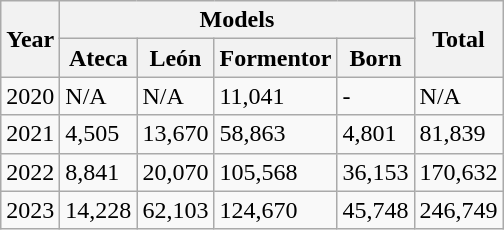<table class="wikitable">
<tr>
<th rowspan="2">Year</th>
<th colspan="4">Models</th>
<th rowspan="2">Total</th>
</tr>
<tr>
<th>Ateca</th>
<th>León</th>
<th>Formentor</th>
<th>Born</th>
</tr>
<tr>
<td>2020</td>
<td>N/A</td>
<td>N/A</td>
<td>11,041</td>
<td>-</td>
<td>N/A</td>
</tr>
<tr>
<td>2021</td>
<td>4,505</td>
<td>13,670</td>
<td>58,863</td>
<td>4,801</td>
<td>81,839</td>
</tr>
<tr>
<td>2022</td>
<td>8,841</td>
<td>20,070</td>
<td>105,568</td>
<td>36,153</td>
<td>170,632</td>
</tr>
<tr>
<td>2023</td>
<td>14,228</td>
<td>62,103</td>
<td>124,670</td>
<td>45,748</td>
<td>246,749</td>
</tr>
</table>
